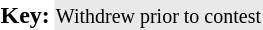<table>
<tr>
<td><strong>Key:</strong></td>
<td style="background:#e9e9e9;" align:"center"><small>Withdrew prior to contest</small></td>
</tr>
</table>
